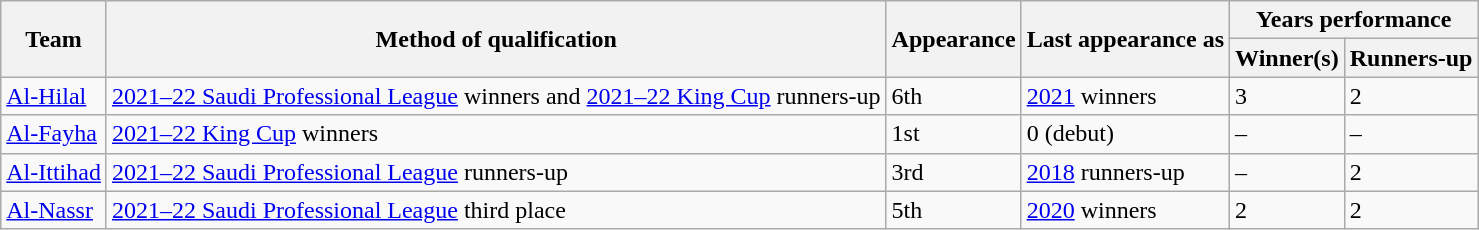<table class="wikitable">
<tr>
<th rowspan="2">Team</th>
<th rowspan="2">Method of qualification</th>
<th rowspan="2">Appearance</th>
<th rowspan="2">Last appearance as</th>
<th colspan="2">Years performance</th>
</tr>
<tr>
<th>Winner(s)</th>
<th>Runners-up</th>
</tr>
<tr>
<td><a href='#'>Al-Hilal</a></td>
<td><a href='#'>2021–22 Saudi Professional League</a> winners and <a href='#'>2021–22 King Cup</a> runners-up</td>
<td>6th</td>
<td><a href='#'>2021</a> winners</td>
<td>3</td>
<td>2</td>
</tr>
<tr>
<td><a href='#'>Al-Fayha</a></td>
<td><a href='#'>2021–22 King Cup</a> winners</td>
<td>1st</td>
<td>0 (debut)</td>
<td>–</td>
<td>–</td>
</tr>
<tr>
<td><a href='#'>Al-Ittihad</a></td>
<td><a href='#'>2021–22 Saudi Professional League</a> runners-up</td>
<td>3rd</td>
<td><a href='#'>2018</a> runners-up</td>
<td>–</td>
<td>2</td>
</tr>
<tr>
<td><a href='#'>Al-Nassr</a></td>
<td><a href='#'>2021–22 Saudi Professional League</a> third place</td>
<td>5th</td>
<td><a href='#'>2020</a> winners</td>
<td>2</td>
<td>2</td>
</tr>
</table>
